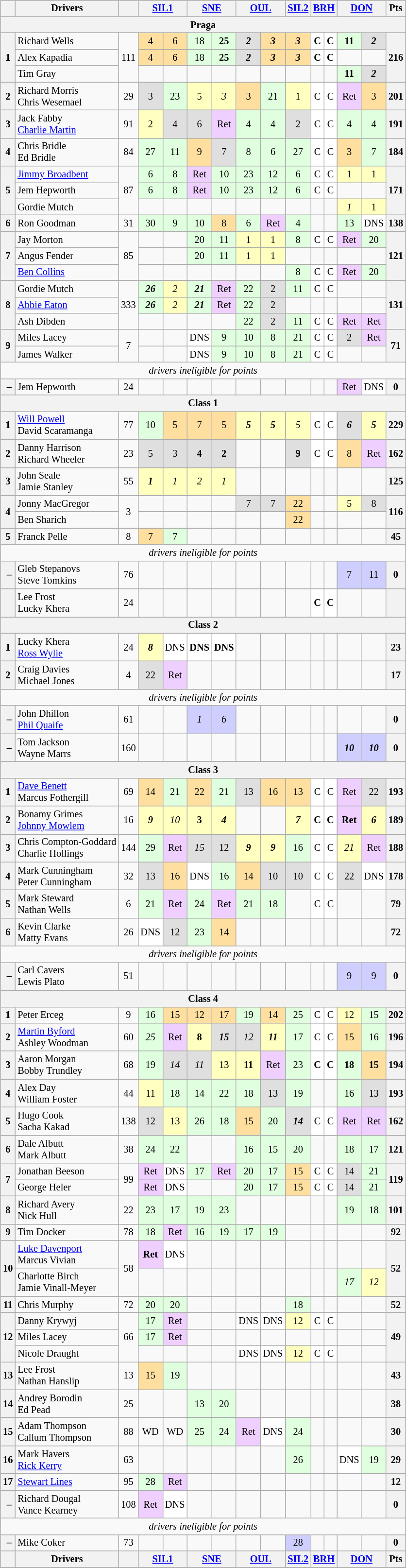<table>
<tr valign="top">
<td><br><table class="wikitable" style="font-size: 85%; text-align:center;">
<tr valign="top">
<th valign="middle"></th>
<th valign="middle">Drivers</th>
<th valign="middle"></th>
<th colspan="2"><a href='#'>SIL1</a></th>
<th colspan="2"><a href='#'>SNE</a></th>
<th colspan="2"><a href='#'>OUL</a></th>
<th><a href='#'>SIL2</a></th>
<th colspan="2"><a href='#'>BRH</a></th>
<th colspan="2"><a href='#'>DON</a></th>
<th valign=middle>Pts</th>
</tr>
<tr>
<th colspan=15>Praga</th>
</tr>
<tr>
<th rowspan=3>1</th>
<td align=left> Richard Wells</td>
<td rowspan=3>111</td>
<td style="background:#ffdf9f;">4</td>
<td style="background:#ffdf9f;">6</td>
<td style="background:#dfffdf;">18</td>
<td style="background:#dfffdf;"><strong>25</strong></td>
<td style="background:#dfdfdf;"><strong><em>2</em></strong></td>
<td style="background:#ffdf9f;"><strong><em>3</em></strong></td>
<td style="background:#ffdf9f;"><strong><em>3</em></strong></td>
<td style="background:#FFFFFF;"><strong>C</strong></td>
<td style="background:#FFFFFF;"><strong>C</strong></td>
<td style="background:#dfffdf;"><strong>11</strong></td>
<td style="background:#dfdfdf;"><strong><em>2</em></strong></td>
<th rowspan=3>216</th>
</tr>
<tr>
<td align=left> Alex Kapadia</td>
<td style="background:#ffdf9f;">4</td>
<td style="background:#ffdf9f;">6</td>
<td style="background:#dfffdf;">18</td>
<td style="background:#dfffdf;"><strong>25</strong></td>
<td style="background:#dfdfdf;"><strong><em>2</em></strong></td>
<td style="background:#ffdf9f;"><strong><em>3</em></strong></td>
<td style="background:#ffdf9f;"><strong><em>3</em></strong></td>
<td style="background:#FFFFFF;"><strong>C</strong></td>
<td style="background:#FFFFFF;"><strong>C</strong></td>
<td></td>
<td></td>
</tr>
<tr>
<td align=left> Tim Gray</td>
<td></td>
<td></td>
<td></td>
<td></td>
<td></td>
<td></td>
<td></td>
<td></td>
<td></td>
<td style="background:#dfffdf;"><strong>11</strong></td>
<td style="background:#dfdfdf;"><strong><em>2</em></strong></td>
</tr>
<tr>
<th>2</th>
<td align=left> Richard Morris<br> Chris Wesemael</td>
<td>29</td>
<td style="background:#dfdfdf;">3</td>
<td style="background:#dfffdf;">23</td>
<td style="background:#ffffbf;">5</td>
<td style="background:#ffffbf;"><em>3</em></td>
<td style="background:#ffdf9f;">3</td>
<td style="background:#dfffdf;">21</td>
<td style="background:#ffffbf;">1</td>
<td style="background:#FFFFFF;">C</td>
<td style="background:#FFFFFF;">C</td>
<td style="background:#efcfff;">Ret</td>
<td style="background:#ffdf9f;">3</td>
<th>201</th>
</tr>
<tr>
<th>3</th>
<td align=left> Jack Fabby<br> <a href='#'>Charlie Martin</a></td>
<td>91</td>
<td style="background:#ffffbf;">2</td>
<td style="background:#dfdfdf;">4</td>
<td style="background:#dfdfdf;">6</td>
<td style="background:#efcfff;">Ret</td>
<td style="background:#dfffdf;">4</td>
<td style="background:#dfffdf;">4</td>
<td style="background:#dfdfdf;">2</td>
<td style="background:#FFFFFF;">C</td>
<td style="background:#FFFFFF;">C</td>
<td style="background:#dfffdf;">4</td>
<td style="background:#dfffdf;">4</td>
<th>191</th>
</tr>
<tr>
<th>4</th>
<td align=left> Chris Bridle<br> Ed Bridle</td>
<td>84</td>
<td style="background:#dfffdf;">27</td>
<td style="background:#dfffdf;">11</td>
<td style="background:#ffdf9f;">9</td>
<td style="background:#dfdfdf;">7</td>
<td style="background:#dfffdf;">8</td>
<td style="background:#dfffdf;">6</td>
<td style="background:#dfffdf;">27</td>
<td style="background:#FFFFFF;">C</td>
<td style="background:#FFFFFF;">C</td>
<td style="background:#ffdf9f;">3</td>
<td style="background:#dfffdf;">7</td>
<th>184</th>
</tr>
<tr>
<th rowspan=3>5</th>
<td align=left> <a href='#'>Jimmy Broadbent</a></td>
<td rowspan=3>87</td>
<td style="background:#dfffdf;">6</td>
<td style="background:#dfffdf;">8</td>
<td style="background:#efcfff;">Ret</td>
<td style="background:#dfffdf;">10</td>
<td style="background:#dfffdf;">23</td>
<td style="background:#dfffdf;">12</td>
<td style="background:#dfffdf;">6</td>
<td style="background:#FFFFFF;">C</td>
<td style="background:#FFFFFF;">C</td>
<td style="background:#ffffbf;">1</td>
<td style="background:#ffffbf;">1</td>
<th rowspan=3>171</th>
</tr>
<tr>
<td align=left> Jem Hepworth</td>
<td style="background:#dfffdf;">6</td>
<td style="background:#dfffdf;">8</td>
<td style="background:#efcfff;">Ret</td>
<td style="background:#dfffdf;">10</td>
<td style="background:#dfffdf;">23</td>
<td style="background:#dfffdf;">12</td>
<td style="background:#dfffdf;">6</td>
<td style="background:#FFFFFF;">C</td>
<td style="background:#FFFFFF;">C</td>
<td></td>
<td></td>
</tr>
<tr>
<td align=left> Gordie Mutch</td>
<td></td>
<td></td>
<td></td>
<td></td>
<td></td>
<td></td>
<td></td>
<td></td>
<td></td>
<td style="background:#ffffbf;"><em>1</em></td>
<td style="background:#ffffbf;">1</td>
</tr>
<tr>
<th>6</th>
<td align=left> Ron Goodman</td>
<td>31</td>
<td style="background:#dfffdf;">30</td>
<td style="background:#dfffdf;">9</td>
<td style="background:#dfffdf;">10</td>
<td style="background:#ffdf9f;">8</td>
<td style="background:#dfffdf;">6</td>
<td style="background:#efcfff;">Ret</td>
<td style="background:#dfffdf;">4</td>
<td></td>
<td></td>
<td style="background:#dfffdf;">13</td>
<td style="background:#ffffff;">DNS</td>
<th>138</th>
</tr>
<tr>
<th rowspan=3>7</th>
<td align=left> Jay Morton</td>
<td rowspan=3>85</td>
<td></td>
<td></td>
<td style="background:#dfffdf;">20</td>
<td style="background:#dfffdf;">11</td>
<td style="background:#ffffbf;">1</td>
<td style="background:#ffffbf;">1</td>
<td style="background:#dfffdf;">8</td>
<td style="background:#FFFFFF;">C</td>
<td style="background:#FFFFFF;">C</td>
<td style="background:#efcfff;">Ret</td>
<td style="background:#dfffdf;">20</td>
<th rowspan=3>121</th>
</tr>
<tr>
<td align=left> Angus Fender</td>
<td></td>
<td></td>
<td style="background:#dfffdf;">20</td>
<td style="background:#dfffdf;">11</td>
<td style="background:#ffffbf;">1</td>
<td style="background:#ffffbf;">1</td>
<td></td>
<td></td>
<td></td>
<td></td>
<td></td>
</tr>
<tr>
<td align=left> <a href='#'>Ben Collins</a></td>
<td></td>
<td></td>
<td></td>
<td></td>
<td></td>
<td></td>
<td style="background:#dfffdf;">8</td>
<td style="background:#FFFFFF;">C</td>
<td style="background:#FFFFFF;">C</td>
<td style="background:#efcfff;">Ret</td>
<td style="background:#dfffdf;">20</td>
</tr>
<tr>
<th rowspan=3>8</th>
<td align=left> Gordie Mutch</td>
<td rowspan=3>333</td>
<td style="background:#dfffdf;"><strong><em>26</em></strong></td>
<td style="background:#ffffbf;"><em>2</em></td>
<td style="background:#dfffdf;"><strong><em>21</em></strong></td>
<td style="background:#efcfff;">Ret</td>
<td style="background:#dfffdf;">22</td>
<td style="background:#dfdfdf;">2</td>
<td style="background:#dfffdf;">11</td>
<td style="background:#FFFFFF;">C</td>
<td style="background:#FFFFFF;">C</td>
<td></td>
<td></td>
<th rowspan=3>131</th>
</tr>
<tr>
<td align=left> <a href='#'>Abbie Eaton</a></td>
<td style="background:#dfffdf;"><strong><em>26</em></strong></td>
<td style="background:#ffffbf;"><em>2</em></td>
<td style="background:#dfffdf;"><strong><em>21</em></strong></td>
<td style="background:#efcfff;">Ret</td>
<td style="background:#dfffdf;">22</td>
<td style="background:#dfdfdf;">2</td>
<td></td>
<td></td>
<td></td>
<td></td>
<td></td>
</tr>
<tr>
<td align=left> Ash Dibden</td>
<td></td>
<td></td>
<td></td>
<td></td>
<td style="background:#dfffdf;">22</td>
<td style="background:#dfdfdf;">2</td>
<td style="background:#dfffdf;">11</td>
<td style="background:#FFFFFF;">C</td>
<td style="background:#FFFFFF;">C</td>
<td style="background:#efcfff;">Ret</td>
<td style="background:#efcfff;">Ret</td>
</tr>
<tr>
<th rowspan=2>9</th>
<td align=left> Miles Lacey</td>
<td rowspan=2>7</td>
<td></td>
<td></td>
<td style="background:#ffffff;">DNS</td>
<td style="background:#dfffdf;">9</td>
<td style="background:#dfffdf;">10</td>
<td style="background:#dfffdf;">8</td>
<td style="background:#dfffdf;">21</td>
<td style="background:#FFFFFF;">C</td>
<td style="background:#FFFFFF;">C</td>
<td style="background:#dfdfdf;">2</td>
<td style="background:#efcfff;">Ret</td>
<th rowspan=2>71</th>
</tr>
<tr>
<td align=left> James Walker</td>
<td></td>
<td></td>
<td style="background:#ffffff;">DNS</td>
<td style="background:#dfffdf;">9</td>
<td style="background:#dfffdf;">10</td>
<td style="background:#dfffdf;">8</td>
<td style="background:#dfffdf;">21</td>
<td style="background:#FFFFFF;">C</td>
<td style="background:#FFFFFF;">C</td>
<td></td>
<td></td>
</tr>
<tr>
<td colspan=15><em>drivers ineligible for points</em></td>
</tr>
<tr>
<th> –</th>
<td align=left> Jem Hepworth</td>
<td>24</td>
<td></td>
<td></td>
<td></td>
<td></td>
<td></td>
<td></td>
<td></td>
<td></td>
<td></td>
<td style="background:#efcfff;">Ret</td>
<td style="background:#ffffff;">DNS</td>
<th>0</th>
</tr>
<tr>
<th colspan=15>Class 1</th>
</tr>
<tr>
<th>1</th>
<td align=left> <a href='#'>Will Powell</a><br> David Scaramanga</td>
<td>77</td>
<td style="background:#dfffdf;">10</td>
<td style="background:#ffdf9f;">5</td>
<td style="background:#ffdf9f;">7</td>
<td style="background:#ffdf9f;">5</td>
<td style="background:#ffffbf;"><strong><em>5</em></strong></td>
<td style="background:#ffffbf;"><strong><em>5</em></strong></td>
<td style="background:#ffffbf;"><em>5</em></td>
<td style="background:#FFFFFF;">C</td>
<td style="background:#FFFFFF;">C</td>
<td style="background:#dfdfdf;"><strong><em>6</em></strong></td>
<td style="background:#ffffbf;"><strong><em>5</em></strong></td>
<th>229</th>
</tr>
<tr>
<th>2</th>
<td align=left> Danny Harrison<br> Richard Wheeler</td>
<td>23</td>
<td style="background:#dfdfdf;">5</td>
<td style="background:#dfdfdf;">3</td>
<td style="background:#dfdfdf;"><strong>4</strong></td>
<td style="background:#dfdfdf;"><strong>2</strong></td>
<td></td>
<td></td>
<td style="background:#dfdfdf;"><strong>9</strong></td>
<td style="background:#FFFFFF;">C</td>
<td style="background:#FFFFFF;">C</td>
<td style="background:#ffdf9f;">8</td>
<td style="background:#efcfff;">Ret</td>
<th>162</th>
</tr>
<tr>
<th>3</th>
<td align=left> John Seale<br> Jamie Stanley</td>
<td>55</td>
<td style="background:#ffffbf;"><strong><em>1</em></strong></td>
<td style="background:#ffffbf;"><em>1</em></td>
<td style="background:#ffffbf;"><em>2</em></td>
<td style="background:#ffffbf;"><em>1</em></td>
<td></td>
<td></td>
<td></td>
<td></td>
<td></td>
<td></td>
<td></td>
<th>125</th>
</tr>
<tr>
<th rowspan=2>4</th>
<td align=left> Jonny MacGregor</td>
<td rowspan=2>3</td>
<td></td>
<td></td>
<td></td>
<td></td>
<td style="background:#dfdfdf;">7</td>
<td style="background:#dfdfdf;">7</td>
<td style="background:#ffdf9f;">22</td>
<td></td>
<td></td>
<td style="background:#ffffbf;">5</td>
<td style="background:#dfdfdf;">8</td>
<th rowspan=2>116</th>
</tr>
<tr>
<td align=left> Ben Sharich</td>
<td></td>
<td></td>
<td></td>
<td></td>
<td></td>
<td></td>
<td style="background:#ffdf9f;">22</td>
<td></td>
<td></td>
<td></td>
<td></td>
</tr>
<tr>
<th>5</th>
<td align=left> Franck Pelle</td>
<td>8</td>
<td style="background:#ffdf9f;">7</td>
<td style="background:#dfffdf;">7</td>
<td></td>
<td></td>
<td></td>
<td></td>
<td></td>
<td></td>
<td></td>
<td></td>
<td></td>
<th>45</th>
</tr>
<tr>
<td colspan=15><em>drivers ineligible for points</em></td>
</tr>
<tr>
<th> –</th>
<td align=left> Gleb Stepanovs<br> Steve Tomkins</td>
<td>76</td>
<td></td>
<td></td>
<td></td>
<td></td>
<td></td>
<td></td>
<td></td>
<td></td>
<td></td>
<td style="background:#cfcfff;">7</td>
<td style="background:#cfcfff;">11</td>
<th>0</th>
</tr>
<tr>
<th></th>
<td align=left> Lee Frost<br> Lucky Khera</td>
<td>24</td>
<td></td>
<td></td>
<td></td>
<td></td>
<td></td>
<td></td>
<td></td>
<td style="background:#ffffff;"><strong>C</strong></td>
<td style="background:#ffffff;"><strong>C</strong></td>
<td></td>
<td></td>
<th></th>
</tr>
<tr>
<th colspan=15>Class 2</th>
</tr>
<tr>
<th>1</th>
<td align=left> Lucky Khera<br> <a href='#'>Ross Wylie</a></td>
<td>24</td>
<td style="background:#ffffbf;"><strong><em>8</em></strong></td>
<td style="background:#ffffff;">DNS</td>
<td style="background:#ffffff;"><strong>DNS</strong></td>
<td style="background:#ffffff;"><strong>DNS</strong></td>
<td></td>
<td></td>
<td></td>
<td></td>
<td></td>
<td></td>
<td></td>
<th>23</th>
</tr>
<tr>
<th>2</th>
<td align=left> Craig Davies<br> Michael Jones</td>
<td>4</td>
<td style="background:#dfdfdf;">22</td>
<td style="background:#efcfff;">Ret</td>
<td></td>
<td></td>
<td></td>
<td></td>
<td></td>
<td></td>
<td></td>
<td></td>
<td></td>
<th>17</th>
</tr>
<tr>
<td colspan=15><em>drivers ineligible for points</em></td>
</tr>
<tr>
<th> –</th>
<td align=left> John Dhillon<br> <a href='#'>Phil Quaife</a></td>
<td>61</td>
<td></td>
<td></td>
<td style="background:#cfcfff;"><em>1</em></td>
<td style="background:#cfcfff;"><em>6</em></td>
<td></td>
<td></td>
<td></td>
<td></td>
<td></td>
<td></td>
<td></td>
<th>0</th>
</tr>
<tr>
<th> –</th>
<td align=left> Tom Jackson<br> Wayne Marrs</td>
<td>160</td>
<td></td>
<td></td>
<td></td>
<td></td>
<td></td>
<td></td>
<td></td>
<td></td>
<td></td>
<td style="background:#cfcfff;"><strong><em>10</em></strong></td>
<td style="background:#cfcfff;"><strong><em>10</em></strong></td>
<th>0</th>
</tr>
<tr>
<th colspan=15>Class 3</th>
</tr>
<tr>
<th>1</th>
<td align=left> <a href='#'>Dave Benett</a><br> Marcus Fothergill</td>
<td>69</td>
<td style="background:#ffdf9f;">14</td>
<td style="background:#dfffdf;">21</td>
<td style="background:#ffdf9f;">22</td>
<td style="background:#dfffdf;">21</td>
<td style="background:#dfdfdf;">13</td>
<td style="background:#ffdf9f;">16</td>
<td style="background:#ffdf9f;">13</td>
<td style="background:#FFFFFF;">C</td>
<td style="background:#FFFFFF;">C</td>
<td style="background:#efcfff;">Ret</td>
<td style="background:#dfdfdf;">22</td>
<th>193</th>
</tr>
<tr>
<th>2</th>
<td align=left> Bonamy Grimes<br> <a href='#'>Johnny Mowlem</a></td>
<td>16</td>
<td style="background:#ffffbf;"><strong><em>9</em></strong></td>
<td style="background:#ffffbf;"><em>10</em></td>
<td style="background:#ffffbf;"><strong>3</strong></td>
<td style="background:#ffffbf;"><strong><em>4</em></strong></td>
<td></td>
<td></td>
<td style="background:#ffffbf;"><strong><em>7</em></strong></td>
<td style="background:#FFFFFF;"><strong>C</strong></td>
<td style="background:#FFFFFF;"><strong>C</strong></td>
<td style="background:#efcfff;"><strong>Ret</strong></td>
<td style="background:#ffffbf;"><strong><em>6</em></strong></td>
<th>189</th>
</tr>
<tr>
<th>3</th>
<td align=left> Chris Compton-Goddard<br> Charlie Hollings</td>
<td>144</td>
<td style="background:#dfffdf;">29</td>
<td style="background:#efcfff;">Ret</td>
<td style="background:#dfdfdf;"><em>15</em></td>
<td style="background:#dfdfdf;">12</td>
<td style="background:#ffffbf;"><strong><em>9</em></strong></td>
<td style="background:#ffffbf;"><strong><em>9</em></strong></td>
<td style="background:#dfffdf;">16</td>
<td style="background:#FFFFFF;">C</td>
<td style="background:#FFFFFF;">C</td>
<td style="background:#ffffbf;"><em>21</em></td>
<td style="background:#efcfff;">Ret</td>
<th>188</th>
</tr>
<tr>
<th>4</th>
<td align=left> Mark Cunningham<br> Peter Cunningham</td>
<td>32</td>
<td style="background:#dfdfdf;">13</td>
<td style="background:#ffdf9f;">16</td>
<td style="background:#ffffff;">DNS</td>
<td style="background:#dfffdf;">16</td>
<td style="background:#ffdf9f;">14</td>
<td style="background:#dfdfdf;">10</td>
<td style="background:#dfdfdf;">10</td>
<td style="background:#FFFFFF;">C</td>
<td style="background:#FFFFFF;">C</td>
<td style="background:#dfdfdf;">22</td>
<td style="background:#ffffff;">DNS</td>
<th>178</th>
</tr>
<tr>
<th>5</th>
<td align=left> Mark Steward<br> Nathan Wells</td>
<td>6</td>
<td style="background:#dfffdf;">21</td>
<td style="background:#efcfff;">Ret</td>
<td style="background:#dfffdf;">24</td>
<td style="background:#efcfff;">Ret</td>
<td style="background:#dfffdf;">21</td>
<td style="background:#dfffdf;">18</td>
<td></td>
<td style="background:#FFFFFF;">C</td>
<td style="background:#FFFFFF;">C</td>
<td></td>
<td></td>
<th>79</th>
</tr>
<tr>
<th>6</th>
<td align=left> Kevin Clarke<br> Matty Evans</td>
<td>26</td>
<td style="background:#ffffff;">DNS</td>
<td style="background:#dfdfdf;">12</td>
<td style="background:#dfffdf;">23</td>
<td style="background:#ffdf9f;">14</td>
<td></td>
<td></td>
<td></td>
<td></td>
<td></td>
<td></td>
<td></td>
<th>72</th>
</tr>
<tr>
<td colspan=15><em>drivers ineligible for points</em></td>
</tr>
<tr>
<th> –</th>
<td align=left> Carl Cavers<br> Lewis Plato</td>
<td>51</td>
<td></td>
<td></td>
<td></td>
<td></td>
<td></td>
<td></td>
<td></td>
<td></td>
<td></td>
<td style="background:#cfcfff;">9</td>
<td style="background:#cfcfff;">9</td>
<th>0</th>
</tr>
<tr>
<th colspan=15>Class 4</th>
</tr>
<tr>
<th>1</th>
<td align=left> Peter Erceg</td>
<td>9</td>
<td style="background:#dfffdf;">16</td>
<td style="background:#ffdf9f;">15</td>
<td style="background:#ffdf9f;">12</td>
<td style="background:#ffdf9f;">17</td>
<td style="background:#dfffdf;">19</td>
<td style="background:#ffdf9f;">14</td>
<td style="background:#dfffdf;">25</td>
<td style="background:#FFFFFF;">C</td>
<td style="background:#FFFFFF;">C</td>
<td style="background:#ffffbf;">12</td>
<td style="background:#dfffdf;">15</td>
<th>202</th>
</tr>
<tr>
<th>2</th>
<td align=left> <a href='#'>Martin Byford</a><br> Ashley Woodman</td>
<td>60</td>
<td style="background:#dfffdf;"><em>25</em></td>
<td style="background:#efcfff;">Ret</td>
<td style="background:#ffffbf;"><strong>8</strong></td>
<td style="background:#dfdfdf;"><strong><em>15</em></strong></td>
<td style="background:#dfdfdf;"><em>12</em></td>
<td style="background:#ffffbf;"><strong><em>11</em></strong></td>
<td style="background:#dfffdf;">17</td>
<td style="background:#FFFFFF;">C</td>
<td style="background:#FFFFFF;">C</td>
<td style="background:#ffdf9f;">15</td>
<td style="background:#dfffdf;">16</td>
<th>196</th>
</tr>
<tr>
<th>3</th>
<td align=left> Aaron Morgan<br> Bobby Trundley</td>
<td>68</td>
<td style="background:#dfffdf;">19</td>
<td style="background:#dfdfdf;"><em>14</em></td>
<td style="background:#dfdfdf;"><em>11</em></td>
<td style="background:#ffffbf;">13</td>
<td style="background:#ffffbf;"><strong>11</strong></td>
<td style="background:#efcfff;">Ret</td>
<td style="background:#dfffdf;">23</td>
<td style="background:#FFFFFF;"><strong>C</strong></td>
<td style="background:#FFFFFF;"><strong>C</strong></td>
<td style="background:#dfffdf;"><strong>18</strong></td>
<td style="background:#ffdf9f;"><strong>15</strong></td>
<th>194</th>
</tr>
<tr>
<th>4</th>
<td align=left> Alex Day<br> William Foster</td>
<td>44</td>
<td style="background:#ffffbf;">11</td>
<td style="background:#dfffdf;">18</td>
<td style="background:#dfffdf;">14</td>
<td style="background:#dfffdf;">22</td>
<td style="background:#dfffdf;">18</td>
<td style="background:#dfdfdf;">13</td>
<td style="background:#dfffdf;">19</td>
<td></td>
<td></td>
<td style="background:#dfffdf;">16</td>
<td style="background:#dfdfdf;">13</td>
<th>193</th>
</tr>
<tr>
<th>5</th>
<td align=left> Hugo Cook<br> Sacha Kakad</td>
<td>138</td>
<td style="background:#dfdfdf;">12</td>
<td style="background:#ffffbf;">13</td>
<td style="background:#dfffdf;">26</td>
<td style="background:#dfffdf;">18</td>
<td style="background:#ffdf9f;">15</td>
<td style="background:#dfffdf;">20</td>
<td style="background:#dfdfdf;"><strong><em>14</em></strong></td>
<td style="background:#FFFFFF;">C</td>
<td style="background:#FFFFFF;">C</td>
<td style="background:#efcfff;">Ret</td>
<td style="background:#efcfff;">Ret</td>
<th>162</th>
</tr>
<tr>
<th>6</th>
<td align=left> Dale Albutt<br> Mark Albutt</td>
<td>38</td>
<td style="background:#dfffdf;">24</td>
<td style="background:#dfffdf;">22</td>
<td></td>
<td></td>
<td style="background:#dfffdf;">16</td>
<td style="background:#dfffdf;">15</td>
<td style="background:#dfffdf;">20</td>
<td></td>
<td></td>
<td style="background:#dfffdf;">18</td>
<td style="background:#dfffdf;">17</td>
<th>121</th>
</tr>
<tr>
<th rowspan=2>7</th>
<td align=left> Jonathan Beeson</td>
<td rowspan=2>99</td>
<td style="background:#efcfff;">Ret</td>
<td style="background:#ffffff;">DNS</td>
<td style="background:#dfffdf;">17</td>
<td style="background:#efcfff;">Ret</td>
<td style="background:#dfffdf;">20</td>
<td style="background:#dfffdf;">17</td>
<td style="background:#ffdf9f;">15</td>
<td style="background:#FFFFFF;">C</td>
<td style="background:#FFFFFF;">C</td>
<td style="background:#dfdfdf;">14</td>
<td style="background:#dfffdf;">21</td>
<th rowspan=2>119</th>
</tr>
<tr>
<td align=left> George Heler</td>
<td style="background:#efcfff;">Ret</td>
<td style="background:#ffffff;">DNS</td>
<td></td>
<td></td>
<td style="background:#dfffdf;">20</td>
<td style="background:#dfffdf;">17</td>
<td style="background:#ffdf9f;">15</td>
<td style="background:#FFFFFF;">C</td>
<td style="background:#FFFFFF;">C</td>
<td style="background:#dfdfdf;">14</td>
<td style="background:#dfffdf;">21</td>
</tr>
<tr>
<th>8</th>
<td align=left> Richard Avery<br> Nick Hull</td>
<td>22</td>
<td style="background:#dfffdf;">23</td>
<td style="background:#dfffdf;">17</td>
<td style="background:#dfffdf;">19</td>
<td style="background:#dfffdf;">23</td>
<td></td>
<td></td>
<td></td>
<td></td>
<td></td>
<td style="background:#dfffdf;">19</td>
<td style="background:#dfffdf;">18</td>
<th>101</th>
</tr>
<tr>
<th>9</th>
<td align=left> Tim Docker</td>
<td>78</td>
<td style="background:#dfffdf;">18</td>
<td style="background:#efcfff;">Ret</td>
<td style="background:#dfffdf;">16</td>
<td style="background:#dfffdf;">19</td>
<td style="background:#dfffdf;">17</td>
<td style="background:#dfffdf;">19</td>
<td></td>
<td></td>
<td></td>
<td></td>
<td></td>
<th>92</th>
</tr>
<tr>
<th rowspan=2>10</th>
<td align=left> <a href='#'>Luke Davenport</a><br> Marcus Vivian</td>
<td rowspan=2>58</td>
<td style="background:#efcfff;"><strong>Ret</strong></td>
<td style="background:#ffffff;">DNS</td>
<td></td>
<td></td>
<td></td>
<td></td>
<td></td>
<td></td>
<td></td>
<td></td>
<td></td>
<th rowspan=2>52</th>
</tr>
<tr>
<td align=left> Charlotte Birch<br> Jamie Vinall-Meyer</td>
<td></td>
<td></td>
<td></td>
<td></td>
<td></td>
<td></td>
<td></td>
<td></td>
<td></td>
<td style="background:#dfffdf;"><em>17</em></td>
<td style="background:#ffffbf;"><em>12</em></td>
</tr>
<tr>
<th>11</th>
<td align=left> Chris Murphy</td>
<td>72</td>
<td style="background:#dfffdf;">20</td>
<td style="background:#dfffdf;">20</td>
<td></td>
<td></td>
<td></td>
<td></td>
<td style="background:#dfffdf;">18</td>
<td></td>
<td></td>
<td></td>
<td></td>
<th>52</th>
</tr>
<tr>
<th rowspan=3>12</th>
<td align=left> Danny Krywyj</td>
<td rowspan=3>66</td>
<td style="background:#dfffdf;">17</td>
<td style="background:#efcfff;">Ret</td>
<td></td>
<td></td>
<td style="background:#ffffff;">DNS</td>
<td style="background:#ffffff;">DNS</td>
<td style="background:#ffffbf;">12</td>
<td style="background:#FFFFFF;">C</td>
<td style="background:#FFFFFF;">C</td>
<td></td>
<td></td>
<th rowspan=3>49</th>
</tr>
<tr>
<td align=left> Miles Lacey</td>
<td style="background:#dfffdf;">17</td>
<td style="background:#efcfff;">Ret</td>
<td></td>
<td></td>
<td></td>
<td></td>
<td></td>
<td></td>
<td></td>
<td></td>
<td></td>
</tr>
<tr>
<td align=left> Nicole Draught</td>
<td></td>
<td></td>
<td></td>
<td></td>
<td style="background:#ffffff;">DNS</td>
<td style="background:#ffffff;">DNS</td>
<td style="background:#ffffbf;">12</td>
<td style="background:#FFFFFF;">C</td>
<td style="background:#FFFFFF;">C</td>
<td></td>
<td></td>
</tr>
<tr>
<th>13</th>
<td align=left> Lee Frost<br> Nathan Hanslip</td>
<td>13</td>
<td style="background:#ffdf9f;">15</td>
<td style="background:#dfffdf;">19</td>
<td></td>
<td></td>
<td></td>
<td></td>
<td></td>
<td></td>
<td></td>
<td></td>
<td></td>
<th>43</th>
</tr>
<tr>
<th>14</th>
<td align=left> Andrey Borodin<br> Ed Pead</td>
<td>25</td>
<td></td>
<td></td>
<td style="background:#dfffdf;">13</td>
<td style="background:#dfffdf;">20</td>
<td></td>
<td></td>
<td></td>
<td></td>
<td></td>
<td></td>
<td></td>
<th>38</th>
</tr>
<tr>
<th>15</th>
<td align=left> Adam Thompson<br> Callum Thompson</td>
<td>88</td>
<td>WD</td>
<td>WD</td>
<td style="background:#dfffdf;">25</td>
<td style="background:#dfffdf;">24</td>
<td style="background:#efcfff;">Ret</td>
<td style="background:#ffffff;">DNS</td>
<td style="background:#dfffdf;">24</td>
<td></td>
<td></td>
<td></td>
<td></td>
<th>30</th>
</tr>
<tr>
<th>16</th>
<td align=left> Mark Havers<br> <a href='#'>Rick Kerry</a></td>
<td>63</td>
<td></td>
<td></td>
<td></td>
<td></td>
<td></td>
<td></td>
<td style="background:#dfffdf;">26</td>
<td></td>
<td></td>
<td style="background:#ffffff;">DNS</td>
<td style="background:#dfffdf;">19</td>
<th>29</th>
</tr>
<tr>
<th>17</th>
<td align=left> <a href='#'>Stewart Lines</a></td>
<td>95</td>
<td style="background:#dfffdf;">28</td>
<td style="background:#efcfff;">Ret</td>
<td></td>
<td></td>
<td></td>
<td></td>
<td></td>
<td></td>
<td></td>
<td></td>
<td></td>
<th>12</th>
</tr>
<tr>
<th> –</th>
<td align=left> Richard Dougal<br> Vance Kearney</td>
<td>108</td>
<td style="background:#efcfff;">Ret</td>
<td style="background:#ffffff;">DNS</td>
<td></td>
<td></td>
<td></td>
<td></td>
<td></td>
<td></td>
<td></td>
<td></td>
<td></td>
<th>0</th>
</tr>
<tr>
<td colspan=15><em>drivers ineligible for points</em></td>
</tr>
<tr>
<th> –</th>
<td align=left> Mike Coker</td>
<td>73</td>
<td></td>
<td></td>
<td></td>
<td></td>
<td></td>
<td></td>
<td style="background:#cfcfff;">28</td>
<td></td>
<td></td>
<td></td>
<td></td>
<th>0</th>
</tr>
<tr>
<th valign="middle"></th>
<th valign="middle">Drivers</th>
<th valign="middle"></th>
<th colspan="2"><a href='#'>SIL1</a></th>
<th colspan="2"><a href='#'>SNE</a></th>
<th colspan="2"><a href='#'>OUL</a></th>
<th><a href='#'>SIL2</a></th>
<th colspan="2"><a href='#'>BRH</a></th>
<th colspan="2"><a href='#'>DON</a></th>
<th valign=middle>Pts</th>
</tr>
<tr>
</tr>
</table>
</td>
<td><br>
<br></td>
</tr>
</table>
